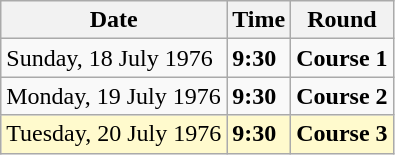<table class="wikitable">
<tr>
<th>Date</th>
<th>Time</th>
<th>Round</th>
</tr>
<tr>
<td>Sunday, 18 July 1976</td>
<td><strong>9:30</strong></td>
<td><strong>Course 1</strong></td>
</tr>
<tr>
<td>Monday, 19 July 1976</td>
<td><strong>9:30</strong></td>
<td><strong>Course 2</strong></td>
</tr>
<tr style=background:lemonchiffon>
<td>Tuesday, 20 July 1976</td>
<td><strong>9:30</strong></td>
<td><strong>Course 3</strong></td>
</tr>
</table>
